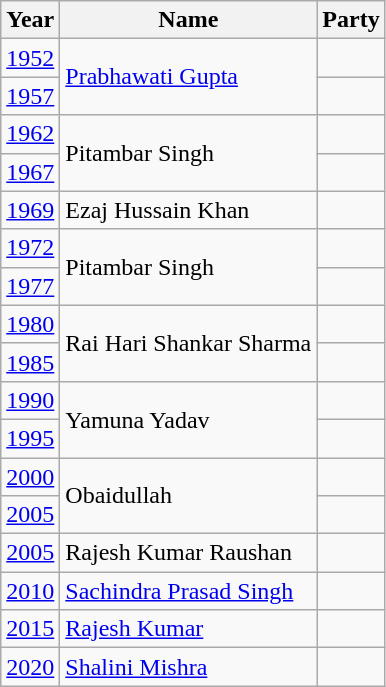<table class="wikitable sortable">
<tr>
<th>Year</th>
<th>Name</th>
<th colspan="2">Party</th>
</tr>
<tr>
<td><a href='#'>1952</a></td>
<td rowspan="2"><a href='#'>Prabhawati Gupta</a></td>
<td></td>
</tr>
<tr>
<td><a href='#'>1957</a></td>
</tr>
<tr>
<td><a href='#'>1962</a></td>
<td rowspan="2">Pitambar Singh</td>
<td></td>
</tr>
<tr>
<td><a href='#'>1967</a></td>
</tr>
<tr>
<td><a href='#'>1969</a></td>
<td>Ezaj Hussain Khan</td>
<td></td>
</tr>
<tr>
<td><a href='#'>1972</a></td>
<td rowspan="2">Pitambar Singh</td>
<td></td>
</tr>
<tr>
<td><a href='#'>1977</a></td>
</tr>
<tr>
<td><a href='#'>1980</a></td>
<td rowspan="2">Rai Hari Shankar Sharma</td>
<td></td>
</tr>
<tr>
<td><a href='#'>1985</a></td>
<td></td>
</tr>
<tr>
<td><a href='#'>1990</a></td>
<td rowspan="2">Yamuna Yadav</td>
<td></td>
</tr>
<tr>
<td><a href='#'>1995</a></td>
</tr>
<tr>
<td><a href='#'>2000</a></td>
<td rowspan="2">Obaidullah</td>
<td></td>
</tr>
<tr>
<td><a href='#'>2005</a></td>
<td></td>
</tr>
<tr>
<td><a href='#'>2005</a></td>
<td>Rajesh Kumar Raushan</td>
<td></td>
</tr>
<tr>
<td><a href='#'>2010</a></td>
<td><a href='#'>Sachindra Prasad Singh</a></td>
<td></td>
</tr>
<tr>
<td><a href='#'>2015</a></td>
<td><a href='#'>Rajesh Kumar</a></td>
<td></td>
</tr>
<tr>
<td><a href='#'>2020</a></td>
<td><a href='#'>Shalini Mishra</a></td>
<td></td>
</tr>
</table>
